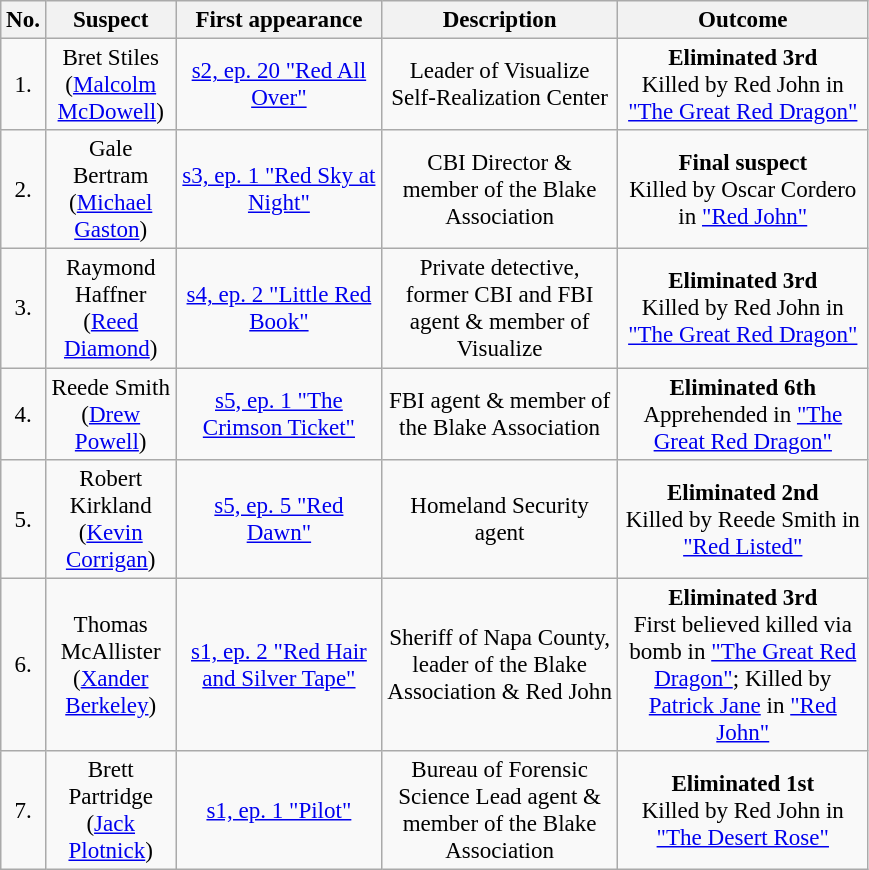<table class="wikitable sortable" style=font-size:96%;text-align:center>
<tr>
<th width=20>No.</th>
<th width=80>Suspect</th>
<th width=130>First appearance</th>
<th width=150>Description</th>
<th width=160>Outcome</th>
</tr>
<tr>
<td>1.</td>
<td>Bret Stiles<br>(<a href='#'>Malcolm McDowell</a>)</td>
<td><a href='#'>s2, ep. 20 "Red All Over"</a></td>
<td>Leader of Visualize Self-Realization Center</td>
<td><strong>Eliminated 3rd</strong><br>Killed by Red John in <a href='#'>"The Great Red Dragon"</a></td>
</tr>
<tr>
<td>2.</td>
<td>Gale Bertram<br>(<a href='#'>Michael Gaston</a>)</td>
<td><a href='#'>s3, ep. 1 "Red Sky at Night"</a></td>
<td>CBI Director & member of the Blake Association</td>
<td><strong>Final suspect</strong><br>Killed by Oscar Cordero in <a href='#'>"Red John"</a></td>
</tr>
<tr>
<td>3.</td>
<td>Raymond Haffner<br>(<a href='#'>Reed Diamond</a>)</td>
<td><a href='#'>s4, ep. 2 "Little Red Book"</a></td>
<td>Private detective, former CBI and FBI agent & member of Visualize</td>
<td><strong>Eliminated 3rd</strong><br>Killed by Red John in <a href='#'>"The Great Red Dragon"</a></td>
</tr>
<tr>
<td>4.</td>
<td>Reede Smith<br>(<a href='#'>Drew Powell</a>)</td>
<td><a href='#'>s5, ep. 1 "The Crimson Ticket"</a></td>
<td>FBI agent & member of the Blake Association</td>
<td><strong>Eliminated 6th</strong><br>Apprehended in <a href='#'>"The Great Red Dragon"</a></td>
</tr>
<tr>
<td>5.</td>
<td>Robert Kirkland<br>(<a href='#'>Kevin Corrigan</a>)</td>
<td><a href='#'>s5, ep. 5 "Red Dawn"</a></td>
<td>Homeland Security agent</td>
<td><strong>Eliminated 2nd</strong><br>Killed by Reede Smith in <a href='#'>"Red Listed"</a></td>
</tr>
<tr>
<td>6.</td>
<td>Thomas McAllister<br>(<a href='#'>Xander Berkeley</a>)</td>
<td><a href='#'>s1, ep. 2 "Red Hair and Silver Tape"</a></td>
<td>Sheriff of Napa County, leader of the Blake Association & Red John</td>
<td><strong>Eliminated 3rd</strong><br>First believed killed via bomb in <a href='#'>"The Great Red Dragon"</a>; Killed by <a href='#'>Patrick Jane</a> in <a href='#'>"Red John"</a></td>
</tr>
<tr>
<td>7.</td>
<td>Brett Partridge<br>(<a href='#'>Jack Plotnick</a>)</td>
<td><a href='#'>s1, ep. 1 "Pilot"</a></td>
<td>Bureau of Forensic Science Lead agent & member of the Blake Association</td>
<td><strong>Eliminated 1st</strong><br>Killed by Red John in <a href='#'>"The Desert Rose"</a></td>
</tr>
</table>
